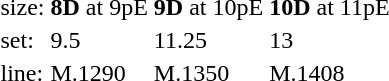<table style="margin-left:40px;">
<tr>
<td>size:</td>
<td><strong>8D</strong> at 9pE</td>
<td><strong>9D</strong> at 10pE</td>
<td><strong>10D</strong> at 11pE</td>
</tr>
<tr>
<td>set:</td>
<td>9.5</td>
<td>11.25</td>
<td>13</td>
</tr>
<tr>
<td>line:</td>
<td>M.1290</td>
<td>M.1350</td>
<td>M.1408</td>
</tr>
</table>
